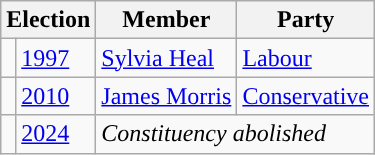<table class="wikitable">
<tr>
<th colspan="2">Election</th>
<th>Member</th>
<th>Party</th>
</tr>
<tr>
<td style="color:inherit;background-color: "></td>
<td><a href='#'>1997</a></td>
<td><a href='#'>Sylvia Heal</a></td>
<td><a href='#'>Labour</a></td>
</tr>
<tr>
<td style="color:inherit;background-color: "></td>
<td><a href='#'>2010</a></td>
<td><a href='#'>James Morris</a></td>
<td><a href='#'>Conservative</a></td>
</tr>
<tr>
<td></td>
<td><a href='#'>2024</a></td>
<td colspan="2"><em>Constituency abolished</em></td>
</tr>
</table>
